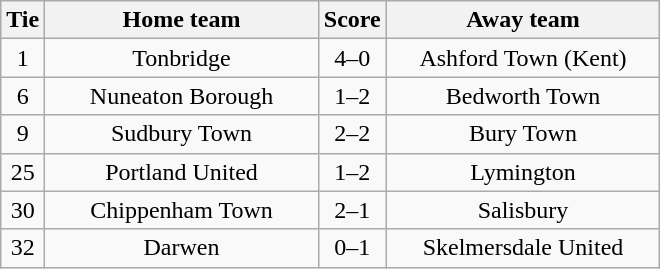<table class="wikitable" style="text-align:center;">
<tr>
<th width=20>Tie</th>
<th width=175>Home team</th>
<th width=20>Score</th>
<th width=175>Away team</th>
</tr>
<tr>
<td>1</td>
<td>Tonbridge</td>
<td>4–0</td>
<td>Ashford Town (Kent)</td>
</tr>
<tr>
<td>6</td>
<td>Nuneaton Borough</td>
<td>1–2</td>
<td>Bedworth Town</td>
</tr>
<tr>
<td>9</td>
<td>Sudbury Town</td>
<td>2–2</td>
<td>Bury Town</td>
</tr>
<tr>
<td>25</td>
<td>Portland United</td>
<td>1–2</td>
<td>Lymington</td>
</tr>
<tr>
<td>30</td>
<td>Chippenham Town</td>
<td>2–1</td>
<td>Salisbury</td>
</tr>
<tr>
<td>32</td>
<td>Darwen</td>
<td>0–1</td>
<td>Skelmersdale United</td>
</tr>
</table>
